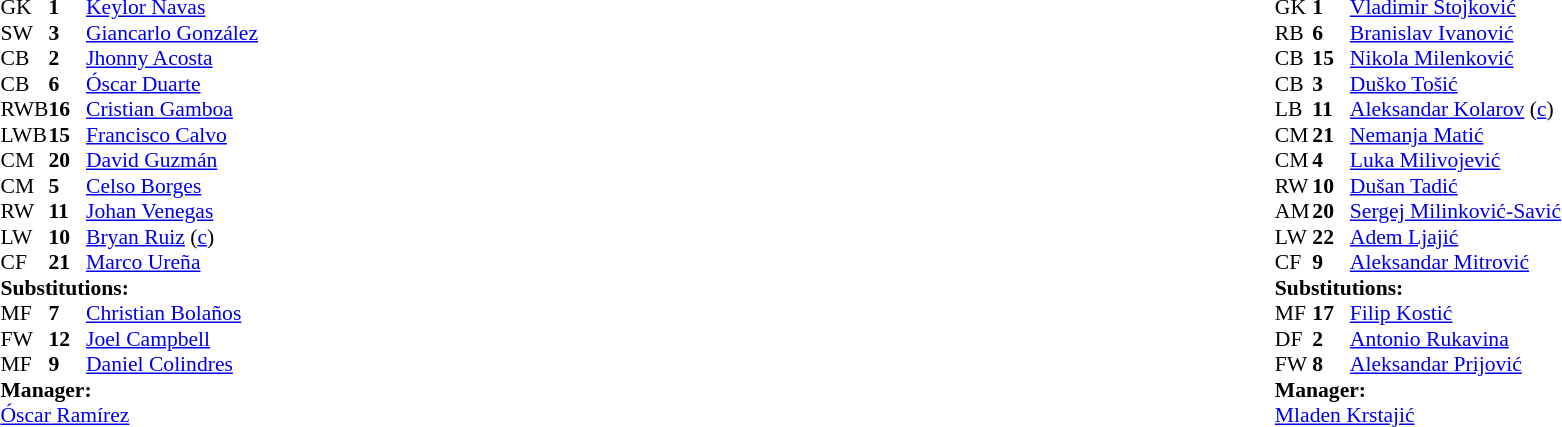<table width="100%">
<tr>
<td valign="top" width="40%"><br><table style="font-size:90%" cellspacing="0" cellpadding="0">
<tr>
<th width=25></th>
<th width=25></th>
</tr>
<tr>
<td>GK</td>
<td><strong>1</strong></td>
<td><a href='#'>Keylor Navas</a></td>
</tr>
<tr>
<td>SW</td>
<td><strong>3</strong></td>
<td><a href='#'>Giancarlo González</a></td>
</tr>
<tr>
<td>CB</td>
<td><strong>2</strong></td>
<td><a href='#'>Jhonny Acosta</a></td>
</tr>
<tr>
<td>CB</td>
<td><strong>6</strong></td>
<td><a href='#'>Óscar Duarte</a></td>
</tr>
<tr>
<td>RWB</td>
<td><strong>16</strong></td>
<td><a href='#'>Cristian Gamboa</a></td>
</tr>
<tr>
<td>LWB</td>
<td><strong>15</strong></td>
<td><a href='#'>Francisco Calvo</a></td>
<td></td>
</tr>
<tr>
<td>CM</td>
<td><strong>20</strong></td>
<td><a href='#'>David Guzmán</a></td>
<td></td>
<td></td>
</tr>
<tr>
<td>CM</td>
<td><strong>5</strong></td>
<td><a href='#'>Celso Borges</a></td>
</tr>
<tr>
<td>RW</td>
<td><strong>11</strong></td>
<td><a href='#'>Johan Venegas</a></td>
<td></td>
<td></td>
</tr>
<tr>
<td>LW</td>
<td><strong>10</strong></td>
<td><a href='#'>Bryan Ruiz</a> (<a href='#'>c</a>)</td>
</tr>
<tr>
<td>CF</td>
<td><strong>21</strong></td>
<td><a href='#'>Marco Ureña</a></td>
<td></td>
<td></td>
</tr>
<tr>
<td colspan=3><strong>Substitutions:</strong></td>
</tr>
<tr>
<td>MF</td>
<td><strong>7</strong></td>
<td><a href='#'>Christian Bolaños</a></td>
<td></td>
<td></td>
</tr>
<tr>
<td>FW</td>
<td><strong>12</strong></td>
<td><a href='#'>Joel Campbell</a></td>
<td></td>
<td></td>
</tr>
<tr>
<td>MF</td>
<td><strong>9</strong></td>
<td><a href='#'>Daniel Colindres</a></td>
<td></td>
<td></td>
</tr>
<tr>
<td colspan=3><strong>Manager:</strong></td>
</tr>
<tr>
<td colspan=3><a href='#'>Óscar Ramírez</a></td>
</tr>
</table>
</td>
<td valign="top"></td>
<td valign="top" width="50%"><br><table style="font-size:90%; margin:auto" cellspacing="0" cellpadding="0">
<tr>
<th width=25></th>
<th width=25></th>
</tr>
<tr>
<td>GK</td>
<td><strong>1</strong></td>
<td><a href='#'>Vladimir Stojković</a></td>
</tr>
<tr>
<td>RB</td>
<td><strong>6</strong></td>
<td><a href='#'>Branislav Ivanović</a></td>
<td></td>
</tr>
<tr>
<td>CB</td>
<td><strong>15</strong></td>
<td><a href='#'>Nikola Milenković</a></td>
</tr>
<tr>
<td>CB</td>
<td><strong>3</strong></td>
<td><a href='#'>Duško Tošić</a></td>
</tr>
<tr>
<td>LB</td>
<td><strong>11</strong></td>
<td><a href='#'>Aleksandar Kolarov</a> (<a href='#'>c</a>)</td>
</tr>
<tr>
<td>CM</td>
<td><strong>21</strong></td>
<td><a href='#'>Nemanja Matić</a></td>
</tr>
<tr>
<td>CM</td>
<td><strong>4</strong></td>
<td><a href='#'>Luka Milivojević</a></td>
</tr>
<tr>
<td>RW</td>
<td><strong>10</strong></td>
<td><a href='#'>Dušan Tadić</a></td>
<td></td>
<td></td>
</tr>
<tr>
<td>AM</td>
<td><strong>20</strong></td>
<td><a href='#'>Sergej Milinković-Savić</a></td>
</tr>
<tr>
<td>LW</td>
<td><strong>22</strong></td>
<td><a href='#'>Adem Ljajić</a></td>
<td></td>
<td></td>
</tr>
<tr>
<td>CF</td>
<td><strong>9</strong></td>
<td><a href='#'>Aleksandar Mitrović</a></td>
<td></td>
<td></td>
</tr>
<tr>
<td colspan=3><strong>Substitutions:</strong></td>
</tr>
<tr>
<td>MF</td>
<td><strong>17</strong></td>
<td><a href='#'>Filip Kostić</a></td>
<td></td>
<td></td>
</tr>
<tr>
<td>DF</td>
<td><strong>2</strong></td>
<td><a href='#'>Antonio Rukavina</a></td>
<td></td>
<td></td>
</tr>
<tr>
<td>FW</td>
<td><strong>8</strong></td>
<td><a href='#'>Aleksandar Prijović</a></td>
<td></td>
<td></td>
</tr>
<tr>
<td colspan=3><strong>Manager:</strong></td>
</tr>
<tr>
<td colspan=3><a href='#'>Mladen Krstajić</a></td>
</tr>
</table>
</td>
</tr>
</table>
